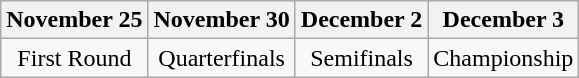<table class="wikitable" style="text-align:center">
<tr>
<th>November 25</th>
<th>November 30</th>
<th>December 2</th>
<th>December 3</th>
</tr>
<tr>
<td>First Round</td>
<td>Quarterfinals</td>
<td>Semifinals</td>
<td>Championship</td>
</tr>
</table>
